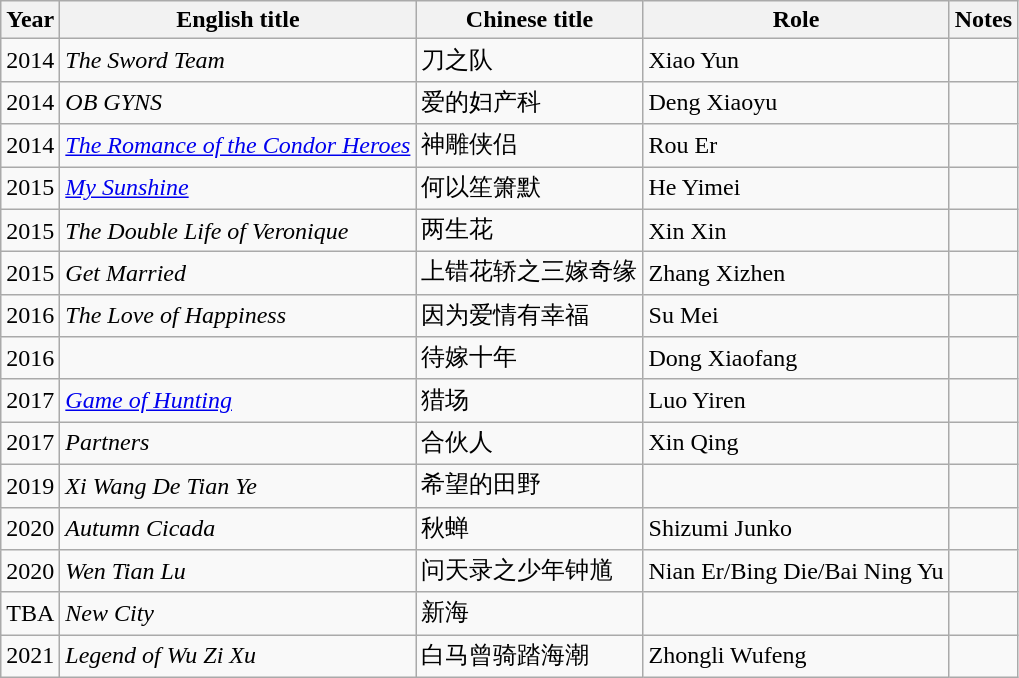<table class="wikitable">
<tr>
<th>Year</th>
<th>English title</th>
<th>Chinese title</th>
<th>Role</th>
<th>Notes</th>
</tr>
<tr>
<td>2014</td>
<td><em>The Sword Team</em></td>
<td>刀之队</td>
<td>Xiao Yun</td>
<td></td>
</tr>
<tr>
<td>2014</td>
<td><em>OB GYNS</em></td>
<td>爱的妇产科</td>
<td>Deng Xiaoyu</td>
<td></td>
</tr>
<tr>
<td>2014</td>
<td><em><a href='#'>The Romance of the Condor Heroes</a></em></td>
<td>神雕侠侣</td>
<td>Rou Er</td>
<td></td>
</tr>
<tr>
<td>2015</td>
<td><em><a href='#'>My Sunshine</a></em></td>
<td>何以笙箫默</td>
<td>He Yimei</td>
<td></td>
</tr>
<tr>
<td>2015</td>
<td><em>The Double Life of Veronique</em></td>
<td>两生花</td>
<td>Xin Xin</td>
<td></td>
</tr>
<tr>
<td>2015</td>
<td><em>Get Married</em></td>
<td>上错花轿之三嫁奇缘</td>
<td>Zhang Xizhen</td>
<td></td>
</tr>
<tr>
<td>2016</td>
<td><em>The Love of Happiness</em></td>
<td>因为爱情有幸福</td>
<td>Su Mei</td>
<td></td>
</tr>
<tr>
<td>2016</td>
<td></td>
<td>待嫁十年</td>
<td>Dong Xiaofang</td>
<td></td>
</tr>
<tr>
<td>2017</td>
<td><em><a href='#'>Game of Hunting</a></em></td>
<td>猎场</td>
<td>Luo Yiren</td>
<td></td>
</tr>
<tr>
<td>2017</td>
<td><em>Partners</em></td>
<td>合伙人</td>
<td>Xin Qing</td>
<td></td>
</tr>
<tr>
<td>2019</td>
<td><em>Xi Wang De Tian Ye</em></td>
<td>希望的田野</td>
<td></td>
<td></td>
</tr>
<tr>
<td>2020</td>
<td><em>Autumn Cicada</em></td>
<td>秋蝉</td>
<td>Shizumi Junko</td>
<td></td>
</tr>
<tr>
<td>2020</td>
<td><em>Wen Tian Lu</em></td>
<td>问天录之少年钟馗</td>
<td>Nian Er/Bing Die/Bai Ning Yu</td>
<td></td>
</tr>
<tr>
<td>TBA</td>
<td><em>New City</em></td>
<td>新海</td>
<td></td>
<td></td>
</tr>
<tr>
<td>2021</td>
<td><em>Legend of Wu Zi Xu</em></td>
<td>白马曾骑踏海潮</td>
<td>Zhongli Wufeng</td>
<td></td>
</tr>
</table>
